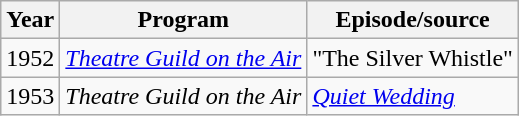<table class="wikitable">
<tr>
<th>Year</th>
<th>Program</th>
<th>Episode/source</th>
</tr>
<tr>
<td>1952</td>
<td><em><a href='#'>Theatre Guild on the Air</a></em></td>
<td>"The Silver Whistle"</td>
</tr>
<tr>
<td>1953</td>
<td><em>Theatre Guild on the Air</em></td>
<td><em><a href='#'>Quiet Wedding</a></em></td>
</tr>
</table>
